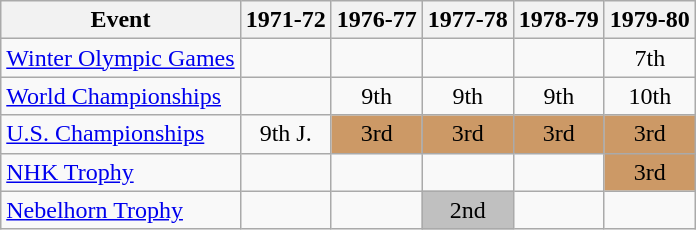<table class="wikitable">
<tr>
<th>Event</th>
<th>1971-72</th>
<th>1976-77</th>
<th>1977-78</th>
<th>1978-79</th>
<th>1979-80</th>
</tr>
<tr>
<td><a href='#'>Winter Olympic Games</a></td>
<td></td>
<td></td>
<td></td>
<td></td>
<td align="center">7th</td>
</tr>
<tr>
<td><a href='#'>World Championships</a></td>
<td></td>
<td align="center">9th</td>
<td align="center">9th</td>
<td align="center">9th</td>
<td align="center">10th</td>
</tr>
<tr>
<td><a href='#'>U.S. Championships</a></td>
<td align="center">9th J.</td>
<td align="center" bgcolor="cc9966">3rd</td>
<td align="center" bgcolor="cc9966">3rd</td>
<td align="center" bgcolor="cc9966">3rd</td>
<td align="center" bgcolor="cc9966">3rd</td>
</tr>
<tr>
<td><a href='#'>NHK Trophy</a></td>
<td></td>
<td></td>
<td></td>
<td></td>
<td align="center" bgcolor="cc9966">3rd</td>
</tr>
<tr>
<td><a href='#'>Nebelhorn Trophy</a></td>
<td></td>
<td></td>
<td align="center" bgcolor="silver">2nd</td>
<td></td>
<td></td>
</tr>
</table>
